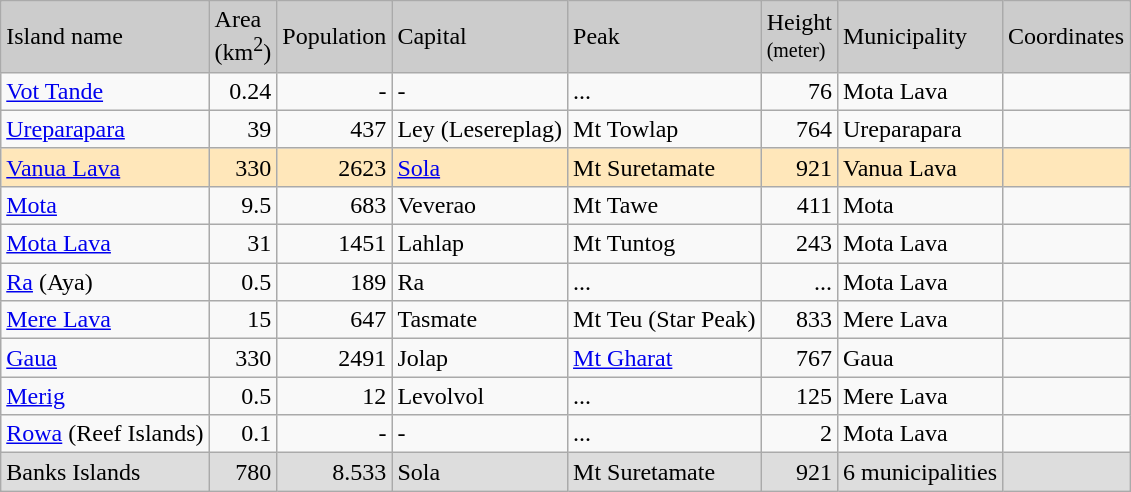<table class="wikitable sortable">
<tr style="background:#CCCCCC;">
<td>Island name</td>
<td>Area<br>(km<sup>2</sup>)</td>
<td>Population</td>
<td>Capital</td>
<td>Peak</td>
<td>Height<br><small>(meter)</small></td>
<td>Municipality</td>
<td>Coordinates</td>
</tr>
<tr>
<td><a href='#'>Vot Tande</a></td>
<td align="right">0.24</td>
<td align="right">-</td>
<td>-</td>
<td>...</td>
<td align="right">76</td>
<td>Mota Lava</td>
<td></td>
</tr>
<tr>
<td><a href='#'>Ureparapara</a></td>
<td align="right">39</td>
<td align="right">437</td>
<td>Ley (Lesereplag)</td>
<td>Mt Towlap</td>
<td align="right">764</td>
<td>Ureparapara</td>
<td></td>
</tr>
<tr style="background:#FFE7BA">
<td><a href='#'>Vanua Lava</a></td>
<td align="right">330</td>
<td align="right">2623</td>
<td><a href='#'>Sola</a></td>
<td>Mt Suretamate</td>
<td align="right">921</td>
<td>Vanua Lava</td>
<td></td>
</tr>
<tr>
<td><a href='#'>Mota</a></td>
<td align="right">9.5</td>
<td align="right">683</td>
<td>Veverao</td>
<td>Mt Tawe</td>
<td align="right">411</td>
<td>Mota</td>
<td></td>
</tr>
<tr>
<td><a href='#'>Mota Lava</a></td>
<td align="right">31</td>
<td align="right">1451</td>
<td>Lahlap</td>
<td>Mt Tuntog</td>
<td align="right">243</td>
<td>Mota Lava</td>
<td></td>
</tr>
<tr>
<td><a href='#'>Ra</a> (Aya)</td>
<td align="right">0.5</td>
<td align="right">189</td>
<td>Ra</td>
<td>...</td>
<td align="right">...</td>
<td>Mota Lava</td>
<td></td>
</tr>
<tr>
<td><a href='#'>Mere Lava</a></td>
<td align="right">15</td>
<td align="right">647</td>
<td>Tasmate</td>
<td>Mt Teu (Star Peak)</td>
<td align="right">833</td>
<td>Mere Lava</td>
<td></td>
</tr>
<tr>
<td><a href='#'>Gaua</a></td>
<td align="right">330</td>
<td align="right">2491</td>
<td>Jolap</td>
<td><a href='#'>Mt Gharat</a></td>
<td align="right">767</td>
<td>Gaua</td>
<td></td>
</tr>
<tr>
<td><a href='#'>Merig</a></td>
<td align="right">0.5</td>
<td align="right">12</td>
<td>Levolvol</td>
<td>...</td>
<td align="right">125</td>
<td>Mere Lava</td>
<td></td>
</tr>
<tr>
<td><a href='#'>Rowa</a> (Reef Islands)</td>
<td align="right">0.1</td>
<td align="right">-</td>
<td>-</td>
<td>...</td>
<td align="right">2</td>
<td>Mota Lava</td>
<td></td>
</tr>
<tr style="background: #DDDDDD;" class="sortbottom">
<td>Banks Islands</td>
<td align="right">780</td>
<td align="right">8.533</td>
<td>Sola</td>
<td>Mt Suretamate</td>
<td align="right">921</td>
<td>6 municipalities</td>
<td></td>
</tr>
</table>
